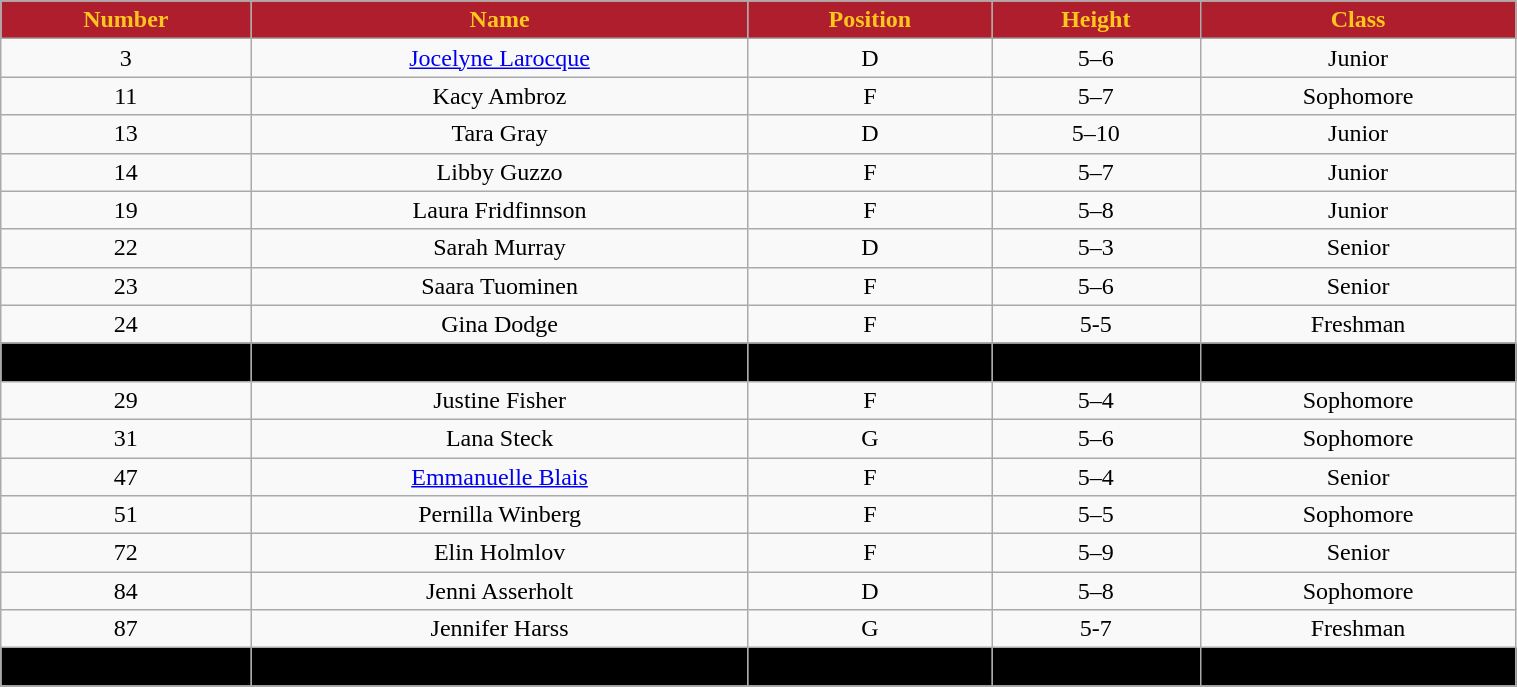<table class="wikitable" width="80%">
<tr align="center"  style=" background:#AF1E2D;color:#FFC61E;">
<td><strong>Number</strong></td>
<td><strong>Name</strong></td>
<td><strong>Position</strong></td>
<td><strong>Height</strong></td>
<td><strong>Class</strong></td>
</tr>
<tr align="center" bgcolor="">
<td>3</td>
<td><a href='#'>Jocelyne Larocque</a></td>
<td>D</td>
<td>5–6</td>
<td>Junior</td>
</tr>
<tr align="center" bgcolor="">
<td>11</td>
<td>Kacy Ambroz</td>
<td>F</td>
<td>5–7</td>
<td>Sophomore</td>
</tr>
<tr align="center" bgcolor="">
<td>13</td>
<td>Tara Gray</td>
<td>D</td>
<td>5–10</td>
<td>Junior</td>
</tr>
<tr align="center" bgcolor="">
<td>14</td>
<td>Libby Guzzo</td>
<td>F</td>
<td>5–7</td>
<td>Junior</td>
</tr>
<tr align="center" bgcolor="">
<td>19</td>
<td>Laura Fridfinnson</td>
<td>F</td>
<td>5–8</td>
<td>Junior</td>
</tr>
<tr align="center" bgcolor="">
<td>22</td>
<td>Sarah Murray</td>
<td>D</td>
<td>5–3</td>
<td>Senior</td>
</tr>
<tr align="center" bgcolor="">
<td>23</td>
<td>Saara Tuominen</td>
<td>F</td>
<td>5–6</td>
<td>Senior</td>
</tr>
<tr align="center" bgcolor="">
<td>24</td>
<td>Gina Dodge</td>
<td>F</td>
<td>5-5</td>
<td>Freshman</td>
</tr>
<tr align=“”center” bgcolor=“”>
<td>26</td>
<td>Heidi Pelttari</td>
<td>D</td>
<td>5–5</td>
<td>Senior</td>
</tr>
<tr align="center" bgcolor="">
<td>29</td>
<td>Justine Fisher</td>
<td>F</td>
<td>5–4</td>
<td>Sophomore</td>
</tr>
<tr align="center" bgcolor="">
<td>31</td>
<td>Lana Steck</td>
<td>G</td>
<td>5–6</td>
<td>Sophomore</td>
</tr>
<tr align="center" bgcolor="">
<td>47</td>
<td><a href='#'>Emmanuelle Blais</a></td>
<td>F</td>
<td>5–4</td>
<td>Senior</td>
</tr>
<tr align="center" bgcolor="">
<td>51</td>
<td>Pernilla Winberg</td>
<td>F</td>
<td>5–5</td>
<td>Sophomore</td>
</tr>
<tr align="center" bgcolor="">
<td>72</td>
<td>Elin Holmlov</td>
<td>F</td>
<td>5–9</td>
<td>Senior</td>
</tr>
<tr align="center" bgcolor="">
<td>84</td>
<td>Jenni Asserholt</td>
<td>D</td>
<td>5–8</td>
<td>Sophomore</td>
</tr>
<tr align="center" bgcolor="">
<td>87</td>
<td>Jennifer Harss</td>
<td>G</td>
<td>5-7</td>
<td>Freshman</td>
</tr>
<tr align=“center” bgcolor=“”>
<td>88</td>
<td>Jaime Rasmussen</td>
<td>D</td>
<td>5–8</td>
<td>Senior</td>
</tr>
<tr align="center" bgcolor="">
</tr>
</table>
